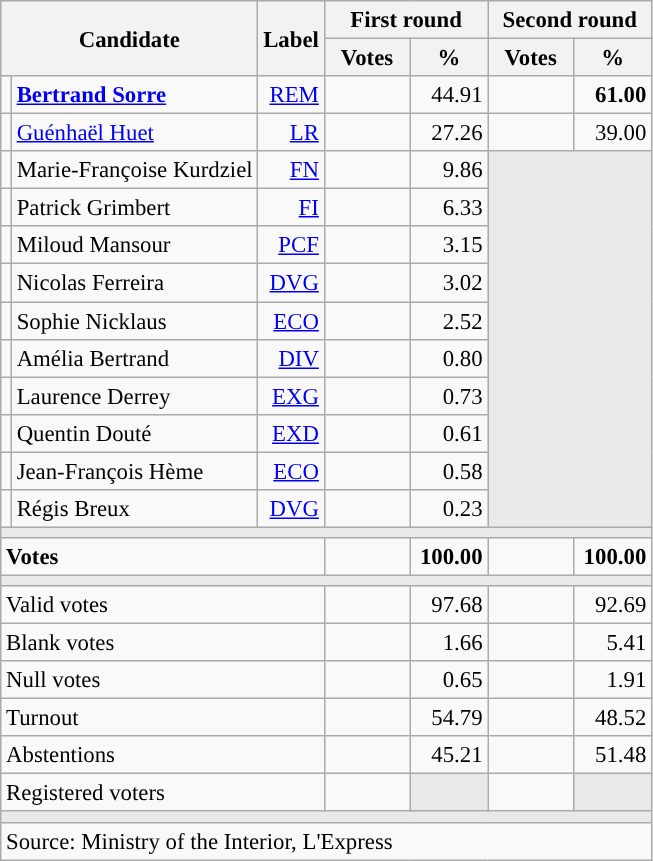<table class="wikitable" style="text-align:right;font-size:95%;">
<tr>
<th rowspan="2" colspan="2">Candidate</th>
<th rowspan="2">Label</th>
<th colspan="2">First round</th>
<th colspan="2">Second round</th>
</tr>
<tr>
<th style="width:50px;">Votes</th>
<th style="width:45px;">%</th>
<th style="width:50px;">Votes</th>
<th style="width:45px;">%</th>
</tr>
<tr>
<td style="color:inherit;background:"></td>
<td style="text-align:left;"><strong><a href='#'>Bertrand Sorre</a></strong></td>
<td><a href='#'>REM</a></td>
<td></td>
<td>44.91</td>
<td><strong></strong></td>
<td><strong>61.00</strong></td>
</tr>
<tr>
<td style="color:inherit;background:"></td>
<td style="text-align:left;"><a href='#'>Guénhaël Huet</a></td>
<td><a href='#'>LR</a></td>
<td></td>
<td>27.26</td>
<td></td>
<td>39.00</td>
</tr>
<tr>
<td style="color:inherit;background:"></td>
<td style="text-align:left;">Marie-Françoise Kurdziel</td>
<td><a href='#'>FN</a></td>
<td></td>
<td>9.86</td>
<td colspan="2" rowspan="10" style="background:#E9E9E9;"></td>
</tr>
<tr>
<td style="color:inherit;background:"></td>
<td style="text-align:left;">Patrick Grimbert</td>
<td><a href='#'>FI</a></td>
<td></td>
<td>6.33</td>
</tr>
<tr>
<td style="color:inherit;background:"></td>
<td style="text-align:left;">Miloud Mansour</td>
<td><a href='#'>PCF</a></td>
<td></td>
<td>3.15</td>
</tr>
<tr>
<td style="color:inherit;background:"></td>
<td style="text-align:left;">Nicolas Ferreira</td>
<td><a href='#'>DVG</a></td>
<td></td>
<td>3.02</td>
</tr>
<tr>
<td style="color:inherit;background:"></td>
<td style="text-align:left;">Sophie Nicklaus</td>
<td><a href='#'>ECO</a></td>
<td></td>
<td>2.52</td>
</tr>
<tr>
<td style="color:inherit;background:"></td>
<td style="text-align:left;">Amélia Bertrand</td>
<td><a href='#'>DIV</a></td>
<td></td>
<td>0.80</td>
</tr>
<tr>
<td style="color:inherit;background:"></td>
<td style="text-align:left;">Laurence Derrey</td>
<td><a href='#'>EXG</a></td>
<td></td>
<td>0.73</td>
</tr>
<tr>
<td style="color:inherit;background:"></td>
<td style="text-align:left;">Quentin Douté</td>
<td><a href='#'>EXD</a></td>
<td></td>
<td>0.61</td>
</tr>
<tr>
<td style="color:inherit;background:"></td>
<td style="text-align:left;">Jean-François Hème</td>
<td><a href='#'>ECO</a></td>
<td></td>
<td>0.58</td>
</tr>
<tr>
<td style="color:inherit;background:"></td>
<td style="text-align:left;">Régis Breux</td>
<td><a href='#'>DVG</a></td>
<td></td>
<td>0.23</td>
</tr>
<tr>
<td colspan="7" style="background:#E9E9E9;"></td>
</tr>
<tr style="font-weight:bold;">
<td colspan="3" style="text-align:left;">Votes</td>
<td></td>
<td>100.00</td>
<td></td>
<td>100.00</td>
</tr>
<tr>
<td colspan="7" style="background:#E9E9E9;"></td>
</tr>
<tr>
<td colspan="3" style="text-align:left;">Valid votes</td>
<td></td>
<td>97.68</td>
<td></td>
<td>92.69</td>
</tr>
<tr>
<td colspan="3" style="text-align:left;">Blank votes</td>
<td></td>
<td>1.66</td>
<td></td>
<td>5.41</td>
</tr>
<tr>
<td colspan="3" style="text-align:left;">Null votes</td>
<td></td>
<td>0.65</td>
<td></td>
<td>1.91</td>
</tr>
<tr>
<td colspan="3" style="text-align:left;">Turnout</td>
<td></td>
<td>54.79</td>
<td></td>
<td>48.52</td>
</tr>
<tr>
<td colspan="3" style="text-align:left;">Abstentions</td>
<td></td>
<td>45.21</td>
<td></td>
<td>51.48</td>
</tr>
<tr>
<td colspan="3" style="text-align:left;">Registered voters</td>
<td></td>
<td style="background:#E9E9E9;"></td>
<td></td>
<td style="background:#E9E9E9;"></td>
</tr>
<tr>
<td colspan="7" style="background:#E9E9E9;"></td>
</tr>
<tr>
<td colspan="7" style="text-align:left;">Source: Ministry of the Interior, L'Express</td>
</tr>
</table>
